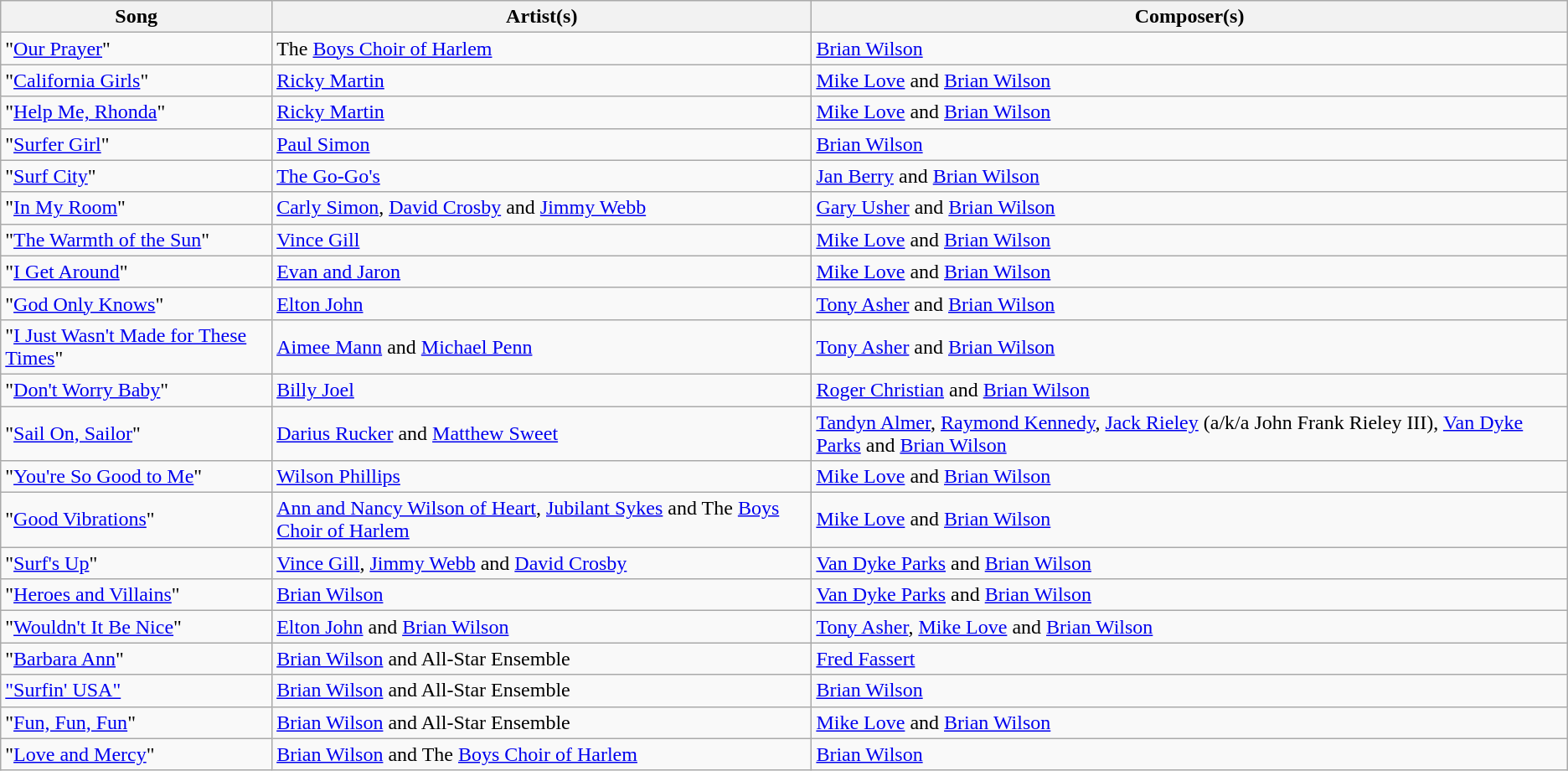<table class="wikitable">
<tr>
<th>Song</th>
<th>Artist(s)</th>
<th>Composer(s)</th>
</tr>
<tr>
<td>"<a href='#'>Our Prayer</a>"</td>
<td>The <a href='#'>Boys Choir of Harlem</a></td>
<td><a href='#'>Brian Wilson</a></td>
</tr>
<tr>
<td>"<a href='#'>California Girls</a>"</td>
<td><a href='#'>Ricky Martin</a></td>
<td><a href='#'>Mike Love</a> and <a href='#'>Brian Wilson</a></td>
</tr>
<tr>
<td>"<a href='#'>Help Me, Rhonda</a>"</td>
<td><a href='#'>Ricky Martin</a></td>
<td><a href='#'>Mike Love</a> and <a href='#'>Brian Wilson</a></td>
</tr>
<tr>
<td>"<a href='#'>Surfer Girl</a>"</td>
<td><a href='#'>Paul Simon</a></td>
<td><a href='#'>Brian Wilson</a></td>
</tr>
<tr>
<td>"<a href='#'>Surf City</a>"</td>
<td><a href='#'>The Go-Go's</a></td>
<td><a href='#'>Jan Berry</a> and <a href='#'>Brian Wilson</a></td>
</tr>
<tr>
<td>"<a href='#'>In My Room</a>"</td>
<td><a href='#'>Carly Simon</a>, <a href='#'>David Crosby</a> and <a href='#'>Jimmy Webb</a></td>
<td><a href='#'>Gary Usher</a> and <a href='#'>Brian Wilson</a></td>
</tr>
<tr>
<td>"<a href='#'>The Warmth of the Sun</a>"</td>
<td><a href='#'>Vince Gill</a></td>
<td><a href='#'>Mike Love</a> and <a href='#'>Brian Wilson</a></td>
</tr>
<tr>
<td>"<a href='#'>I Get Around</a>"</td>
<td><a href='#'>Evan and Jaron</a></td>
<td><a href='#'>Mike Love</a> and <a href='#'>Brian Wilson</a></td>
</tr>
<tr>
<td>"<a href='#'>God Only Knows</a>"</td>
<td><a href='#'>Elton John</a></td>
<td><a href='#'>Tony Asher</a> and <a href='#'>Brian Wilson</a></td>
</tr>
<tr>
<td>"<a href='#'>I Just Wasn't Made for These Times</a>"</td>
<td><a href='#'>Aimee Mann</a> and <a href='#'>Michael Penn</a></td>
<td><a href='#'>Tony Asher</a> and <a href='#'>Brian Wilson</a></td>
</tr>
<tr>
<td>"<a href='#'>Don't Worry Baby</a>"</td>
<td><a href='#'>Billy Joel</a></td>
<td><a href='#'>Roger Christian</a> and <a href='#'>Brian Wilson</a></td>
</tr>
<tr>
<td>"<a href='#'>Sail On, Sailor</a>"</td>
<td><a href='#'>Darius Rucker</a> and <a href='#'>Matthew Sweet</a></td>
<td><a href='#'>Tandyn Almer</a>, <a href='#'>Raymond Kennedy</a>, <a href='#'>Jack Rieley</a> (a/k/a John Frank Rieley III), <a href='#'>Van Dyke Parks</a> and <a href='#'>Brian Wilson</a></td>
</tr>
<tr>
<td>"<a href='#'>You're So Good to Me</a>"</td>
<td><a href='#'>Wilson Phillips</a></td>
<td><a href='#'>Mike Love</a> and <a href='#'>Brian Wilson</a></td>
</tr>
<tr>
<td>"<a href='#'>Good Vibrations</a>"</td>
<td><a href='#'>Ann and Nancy Wilson of Heart</a>, <a href='#'>Jubilant Sykes</a> and The <a href='#'>Boys Choir of Harlem</a></td>
<td><a href='#'>Mike Love</a> and <a href='#'>Brian Wilson</a></td>
</tr>
<tr>
<td>"<a href='#'>Surf's Up</a>"</td>
<td><a href='#'>Vince Gill</a>, <a href='#'>Jimmy Webb</a> and <a href='#'>David Crosby</a></td>
<td><a href='#'>Van Dyke Parks</a> and <a href='#'>Brian Wilson</a></td>
</tr>
<tr>
<td>"<a href='#'>Heroes and Villains</a>"</td>
<td><a href='#'>Brian Wilson</a></td>
<td><a href='#'>Van Dyke Parks</a> and <a href='#'>Brian Wilson</a></td>
</tr>
<tr>
<td>"<a href='#'>Wouldn't It Be Nice</a>"</td>
<td><a href='#'>Elton John</a> and <a href='#'>Brian Wilson</a></td>
<td><a href='#'>Tony Asher</a>, <a href='#'>Mike Love</a> and <a href='#'>Brian Wilson</a></td>
</tr>
<tr>
<td>"<a href='#'>Barbara Ann</a>"</td>
<td><a href='#'>Brian Wilson</a> and All-Star Ensemble</td>
<td><a href='#'>Fred Fassert</a></td>
</tr>
<tr>
<td><a href='#'>"Surfin' USA"</a></td>
<td><a href='#'>Brian Wilson</a> and All-Star Ensemble</td>
<td><a href='#'>Brian Wilson</a></td>
</tr>
<tr>
<td>"<a href='#'>Fun, Fun, Fun</a>"</td>
<td><a href='#'>Brian Wilson</a> and All-Star Ensemble</td>
<td><a href='#'>Mike Love</a> and <a href='#'>Brian Wilson</a></td>
</tr>
<tr>
<td>"<a href='#'>Love and Mercy</a>"</td>
<td><a href='#'>Brian Wilson</a> and The <a href='#'>Boys Choir of Harlem</a></td>
<td><a href='#'>Brian Wilson</a></td>
</tr>
</table>
